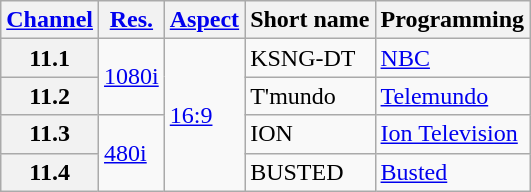<table class="wikitable">
<tr>
<th scope = "col"><a href='#'>Channel</a></th>
<th scope = "col"><a href='#'>Res.</a></th>
<th scope = "col"><a href='#'>Aspect</a></th>
<th scope = "col">Short name</th>
<th scope = "col">Programming</th>
</tr>
<tr>
<th scope = "row">11.1</th>
<td rowspan=2><a href='#'>1080i</a></td>
<td rowspan=4><a href='#'>16:9</a></td>
<td>KSNG-DT</td>
<td><a href='#'>NBC</a></td>
</tr>
<tr>
<th scope = "row">11.2</th>
<td>T'mundo</td>
<td><a href='#'>Telemundo</a></td>
</tr>
<tr>
<th scope = "row">11.3</th>
<td rowspan=2><a href='#'>480i</a></td>
<td>ION</td>
<td><a href='#'>Ion Television</a></td>
</tr>
<tr>
<th scope = "row">11.4</th>
<td>BUSTED</td>
<td><a href='#'>Busted</a></td>
</tr>
</table>
